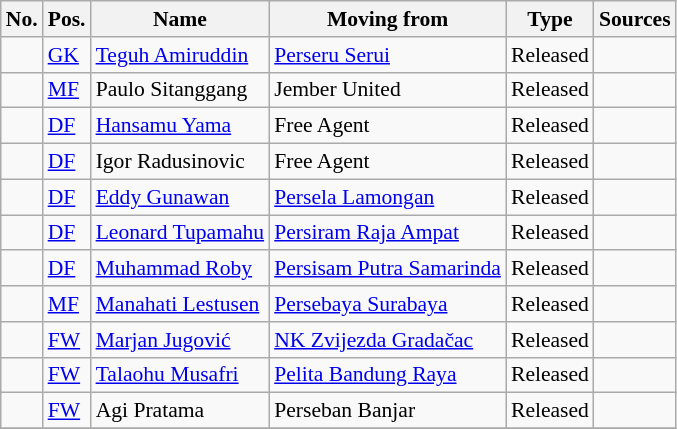<table class="wikitable" Style="font-size:90%">
<tr>
<th>No.</th>
<th>Pos.</th>
<th>Name</th>
<th>Moving from</th>
<th>Type</th>
<th>Sources</th>
</tr>
<tr>
<td></td>
<td><a href='#'>GK</a></td>
<td> <a href='#'>Teguh Amiruddin</a></td>
<td> <a href='#'>Perseru Serui</a></td>
<td>Released</td>
<td></td>
</tr>
<tr>
<td></td>
<td><a href='#'>MF</a></td>
<td> Paulo Sitanggang</td>
<td>Jember United</td>
<td>Released</td>
<td></td>
</tr>
<tr>
<td></td>
<td><a href='#'>DF</a></td>
<td> <a href='#'>Hansamu Yama</a></td>
<td>Free Agent</td>
<td>Released</td>
<td></td>
</tr>
<tr>
<td></td>
<td><a href='#'>DF</a></td>
<td> Igor Radusinovic</td>
<td>Free Agent</td>
<td>Released</td>
<td></td>
</tr>
<tr>
<td></td>
<td><a href='#'>DF</a></td>
<td> <a href='#'>Eddy Gunawan</a></td>
<td> <a href='#'>Persela Lamongan</a></td>
<td>Released</td>
<td></td>
</tr>
<tr>
<td></td>
<td><a href='#'>DF</a></td>
<td> <a href='#'>Leonard Tupamahu</a></td>
<td> <a href='#'>Persiram Raja Ampat</a></td>
<td>Released</td>
<td></td>
</tr>
<tr>
<td></td>
<td><a href='#'>DF</a></td>
<td> <a href='#'>Muhammad Roby</a></td>
<td> <a href='#'>Persisam Putra Samarinda</a></td>
<td>Released</td>
<td></td>
</tr>
<tr>
<td></td>
<td><a href='#'>MF</a></td>
<td> <a href='#'>Manahati Lestusen</a></td>
<td> <a href='#'>Persebaya Surabaya</a></td>
<td>Released</td>
<td></td>
</tr>
<tr>
<td></td>
<td><a href='#'>FW</a></td>
<td> <a href='#'>Marjan Jugović</a></td>
<td> <a href='#'>NK Zvijezda Gradačac</a></td>
<td>Released</td>
<td></td>
</tr>
<tr>
<td></td>
<td><a href='#'>FW</a></td>
<td> <a href='#'>Talaohu Musafri</a></td>
<td> <a href='#'>Pelita Bandung Raya</a></td>
<td>Released</td>
<td></td>
</tr>
<tr>
<td></td>
<td><a href='#'>FW</a></td>
<td> Agi Pratama</td>
<td> Perseban Banjar</td>
<td>Released</td>
<td></td>
</tr>
<tr>
</tr>
</table>
